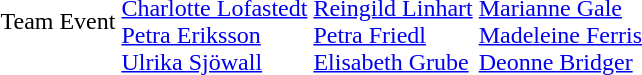<table>
<tr>
<td>Team Event<br></td>
<td><br><a href='#'>Charlotte Lofastedt</a><br><a href='#'>Petra Eriksson</a><br><a href='#'>Ulrika Sjöwall</a></td>
<td><br><a href='#'>Reingild Linhart</a><br><a href='#'>Petra Friedl</a><br><a href='#'>Elisabeth Grube</a></td>
<td><br><a href='#'>Marianne Gale</a><br><a href='#'>Madeleine Ferris</a><br><a href='#'>Deonne Bridger</a></td>
</tr>
</table>
